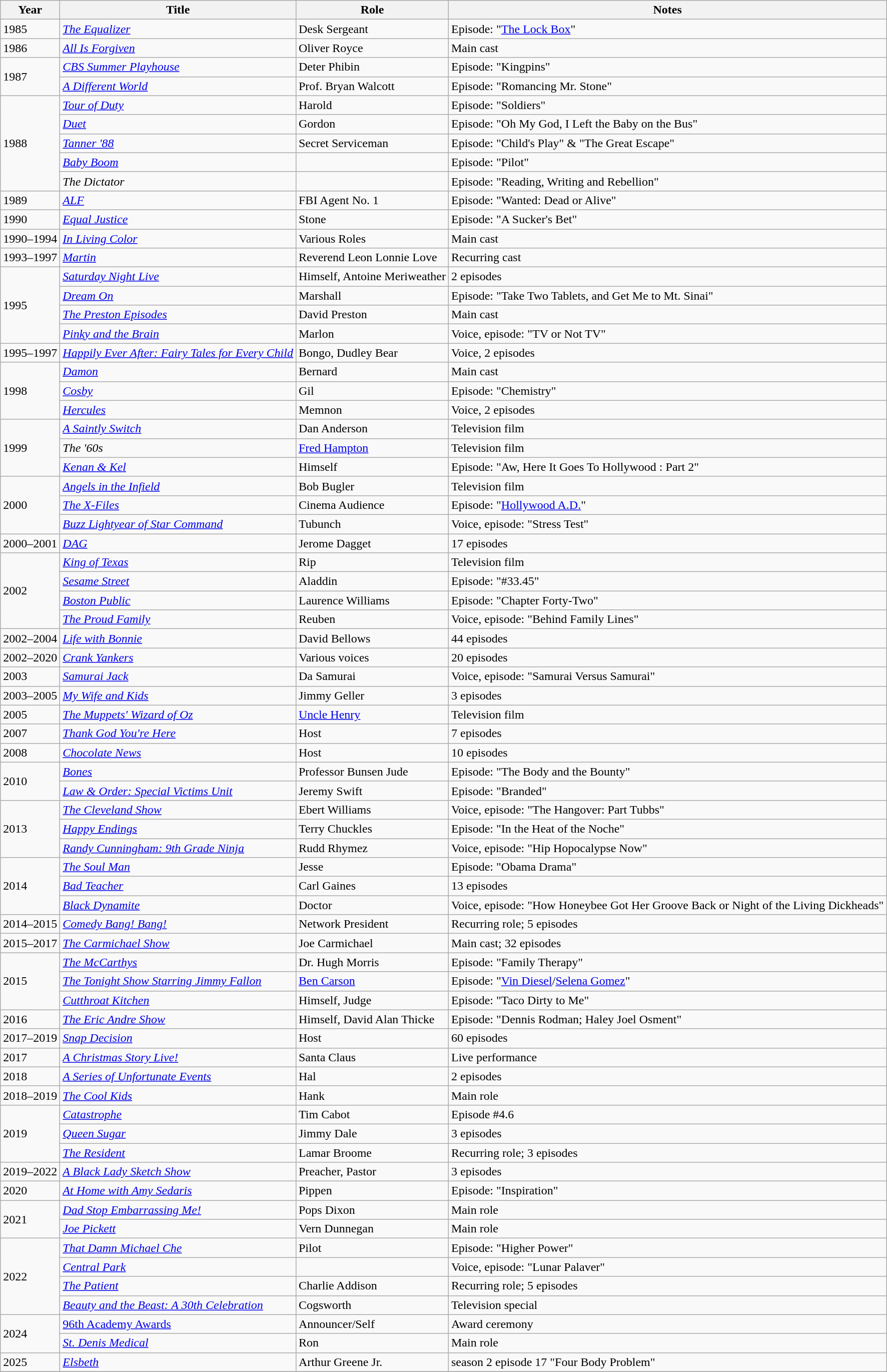<table class="wikitable sortable">
<tr>
<th>Year</th>
<th>Title</th>
<th>Role</th>
<th class="unsortable">Notes</th>
</tr>
<tr>
<td>1985</td>
<td><em><a href='#'>The Equalizer</a></em></td>
<td>Desk Sergeant</td>
<td>Episode: "<a href='#'>The Lock Box</a>"</td>
</tr>
<tr>
<td>1986</td>
<td><em><a href='#'>All Is Forgiven</a></em></td>
<td>Oliver Royce</td>
<td>Main cast</td>
</tr>
<tr>
<td rowspan=2>1987</td>
<td><em><a href='#'>CBS Summer Playhouse</a></em></td>
<td>Deter Phibin</td>
<td>Episode: "Kingpins"</td>
</tr>
<tr>
<td><em><a href='#'>A Different World</a></em></td>
<td>Prof. Bryan Walcott</td>
<td>Episode: "Romancing Mr. Stone"</td>
</tr>
<tr>
<td rowspan=5>1988</td>
<td><em><a href='#'>Tour of Duty</a></em></td>
<td>Harold</td>
<td>Episode: "Soldiers"</td>
</tr>
<tr 1>
<td><em><a href='#'>Duet</a></em></td>
<td>Gordon</td>
<td>Episode: "Oh My God, I Left the Baby on the Bus"</td>
</tr>
<tr>
<td><em><a href='#'>Tanner '88</a></em></td>
<td>Secret Serviceman</td>
<td>Episode: "Child's Play" & "The Great Escape"</td>
</tr>
<tr>
<td><em><a href='#'>Baby Boom</a></em></td>
<td></td>
<td>Episode: "Pilot"</td>
</tr>
<tr>
<td><em>The Dictator</em></td>
<td></td>
<td>Episode: "Reading, Writing and Rebellion"</td>
</tr>
<tr>
<td>1989</td>
<td><em><a href='#'>ALF</a></em></td>
<td>FBI Agent No. 1</td>
<td>Episode: "Wanted: Dead or Alive"</td>
</tr>
<tr>
<td>1990</td>
<td><em><a href='#'>Equal Justice</a></em></td>
<td>Stone</td>
<td>Episode: "A Sucker's Bet"</td>
</tr>
<tr>
<td>1990–1994</td>
<td><em><a href='#'>In Living Color</a></em></td>
<td>Various Roles</td>
<td>Main cast</td>
</tr>
<tr>
<td>1993–1997</td>
<td><em><a href='#'>Martin</a></em></td>
<td>Reverend Leon Lonnie Love</td>
<td>Recurring cast</td>
</tr>
<tr>
<td rowspan="4">1995</td>
<td><em><a href='#'>Saturday Night Live</a></em></td>
<td>Himself, Antoine Meriweather</td>
<td>2 episodes</td>
</tr>
<tr>
<td><em><a href='#'>Dream On</a></em></td>
<td>Marshall</td>
<td>Episode: "Take Two Tablets, and Get Me to Mt. Sinai"</td>
</tr>
<tr>
<td><em><a href='#'>The Preston Episodes</a></em></td>
<td>David Preston</td>
<td>Main cast</td>
</tr>
<tr>
<td><em><a href='#'>Pinky and the Brain</a></em></td>
<td>Marlon</td>
<td>Voice, episode: "TV or Not TV"</td>
</tr>
<tr>
<td>1995–1997</td>
<td><em><a href='#'>Happily Ever After: Fairy Tales for Every Child</a></em></td>
<td>Bongo, Dudley Bear</td>
<td>Voice, 2 episodes</td>
</tr>
<tr>
<td rowspan=3>1998</td>
<td><em><a href='#'>Damon</a></em></td>
<td>Bernard</td>
<td>Main cast</td>
</tr>
<tr>
<td><em><a href='#'>Cosby</a></em></td>
<td>Gil</td>
<td>Episode: "Chemistry"</td>
</tr>
<tr>
<td><em><a href='#'>Hercules</a></em></td>
<td>Memnon</td>
<td>Voice, 2 episodes</td>
</tr>
<tr>
<td rowspan="3">1999</td>
<td><em><a href='#'>A Saintly Switch</a></em></td>
<td>Dan Anderson</td>
<td>Television film</td>
</tr>
<tr>
<td><em>The '60s</em></td>
<td><a href='#'>Fred Hampton</a></td>
<td>Television film</td>
</tr>
<tr>
<td><em><a href='#'>Kenan & Kel</a></em></td>
<td>Himself</td>
<td>Episode: "Aw, Here It Goes To Hollywood : Part 2"</td>
</tr>
<tr>
<td rowspan="3">2000</td>
<td><em><a href='#'>Angels in the Infield</a></em></td>
<td>Bob Bugler</td>
<td>Television film</td>
</tr>
<tr>
<td><em><a href='#'>The X-Files</a></em></td>
<td>Cinema Audience</td>
<td>Episode: "<a href='#'>Hollywood A.D.</a>"</td>
</tr>
<tr>
<td><em><a href='#'>Buzz Lightyear of Star Command</a></em></td>
<td>Tubunch</td>
<td>Voice, episode: "Stress Test"</td>
</tr>
<tr>
<td>2000–2001</td>
<td><em><a href='#'>DAG</a></em></td>
<td>Jerome Dagget</td>
<td>17 episodes</td>
</tr>
<tr>
<td rowspan="4">2002</td>
<td><em><a href='#'>King of Texas</a></em></td>
<td>Rip</td>
<td>Television film</td>
</tr>
<tr>
<td><em><a href='#'>Sesame Street</a></em></td>
<td>Aladdin</td>
<td>Episode: "#33.45"</td>
</tr>
<tr>
<td><em><a href='#'>Boston Public</a></em></td>
<td>Laurence Williams</td>
<td>Episode: "Chapter Forty-Two"</td>
</tr>
<tr>
<td><em><a href='#'>The Proud Family</a></em></td>
<td>Reuben</td>
<td>Voice, episode: "Behind Family Lines"</td>
</tr>
<tr>
<td>2002–2004</td>
<td><em><a href='#'>Life with Bonnie</a></em></td>
<td>David Bellows</td>
<td>44 episodes</td>
</tr>
<tr>
<td>2002–2020</td>
<td><em><a href='#'>Crank Yankers</a></em></td>
<td>Various voices</td>
<td>20 episodes</td>
</tr>
<tr>
<td>2003</td>
<td><em><a href='#'>Samurai Jack</a></em></td>
<td>Da Samurai</td>
<td>Voice, episode: "Samurai Versus Samurai"</td>
</tr>
<tr>
<td>2003–2005</td>
<td><em><a href='#'>My Wife and Kids</a></em></td>
<td>Jimmy Geller</td>
<td>3 episodes</td>
</tr>
<tr>
<td>2005</td>
<td><em><a href='#'>The Muppets' Wizard of Oz</a></em></td>
<td><a href='#'>Uncle Henry</a></td>
<td>Television film</td>
</tr>
<tr>
<td>2007</td>
<td><em><a href='#'>Thank God You're Here</a></em></td>
<td>Host</td>
<td>7 episodes</td>
</tr>
<tr>
<td>2008</td>
<td><em><a href='#'>Chocolate News</a></em></td>
<td>Host</td>
<td>10 episodes</td>
</tr>
<tr>
<td rowspan="2">2010</td>
<td><em><a href='#'>Bones</a></em></td>
<td>Professor Bunsen Jude</td>
<td>Episode: "The Body and the Bounty"</td>
</tr>
<tr>
<td><em><a href='#'>Law & Order: Special Victims Unit</a></em></td>
<td>Jeremy Swift</td>
<td>Episode: "Branded"</td>
</tr>
<tr>
<td rowspan="3">2013</td>
<td><em><a href='#'>The Cleveland Show</a></em></td>
<td>Ebert Williams</td>
<td>Voice, episode: "The Hangover: Part Tubbs"</td>
</tr>
<tr>
<td><em><a href='#'>Happy Endings</a></em></td>
<td>Terry Chuckles</td>
<td>Episode: "In the Heat of the Noche"</td>
</tr>
<tr>
<td><em><a href='#'>Randy Cunningham: 9th Grade Ninja</a></em></td>
<td>Rudd Rhymez</td>
<td>Voice, episode: "Hip Hopocalypse Now"</td>
</tr>
<tr>
<td rowspan="3">2014</td>
<td><em><a href='#'>The Soul Man</a></em></td>
<td>Jesse</td>
<td>Episode: "Obama Drama"</td>
</tr>
<tr>
<td><em><a href='#'>Bad Teacher</a></em></td>
<td>Carl Gaines</td>
<td>13 episodes</td>
</tr>
<tr>
<td><em><a href='#'>Black Dynamite</a></em></td>
<td>Doctor</td>
<td>Voice, episode: "How Honeybee Got Her Groove Back or Night of the Living Dickheads"</td>
</tr>
<tr>
<td>2014–2015</td>
<td><em><a href='#'>Comedy Bang! Bang!</a></em></td>
<td>Network President</td>
<td>Recurring role; 5 episodes</td>
</tr>
<tr>
<td>2015–2017</td>
<td><em><a href='#'>The Carmichael Show</a></em></td>
<td>Joe Carmichael</td>
<td>Main cast; 32 episodes</td>
</tr>
<tr>
<td rowspan="3">2015</td>
<td><em><a href='#'>The McCarthys</a></em></td>
<td>Dr. Hugh Morris</td>
<td>Episode: "Family Therapy"</td>
</tr>
<tr>
<td><em><a href='#'>The Tonight Show Starring Jimmy Fallon</a></em></td>
<td><a href='#'>Ben Carson</a></td>
<td>Episode: "<a href='#'>Vin Diesel</a>/<a href='#'>Selena Gomez</a>"</td>
</tr>
<tr>
<td><em><a href='#'>Cutthroat Kitchen</a></em></td>
<td>Himself, Judge</td>
<td>Episode: "Taco Dirty to Me"</td>
</tr>
<tr>
<td>2016</td>
<td><em><a href='#'>The Eric Andre Show</a></em></td>
<td>Himself, David Alan Thicke</td>
<td>Episode: "Dennis Rodman; Haley Joel Osment"</td>
</tr>
<tr>
<td>2017–2019</td>
<td><em><a href='#'>Snap Decision</a></em></td>
<td>Host</td>
<td>60 episodes</td>
</tr>
<tr>
<td>2017</td>
<td><em><a href='#'>A Christmas Story Live!</a></em></td>
<td>Santa Claus</td>
<td>Live performance</td>
</tr>
<tr>
<td>2018</td>
<td><em><a href='#'>A Series of Unfortunate Events</a></em></td>
<td>Hal</td>
<td>2 episodes</td>
</tr>
<tr>
<td>2018–2019</td>
<td><em><a href='#'>The Cool Kids</a></em></td>
<td>Hank</td>
<td>Main role</td>
</tr>
<tr>
<td rowspan="3">2019</td>
<td><em><a href='#'>Catastrophe</a></em></td>
<td>Tim Cabot</td>
<td>Episode #4.6</td>
</tr>
<tr>
<td><em><a href='#'>Queen Sugar</a></em></td>
<td>Jimmy Dale</td>
<td>3 episodes</td>
</tr>
<tr>
<td><em><a href='#'>The Resident</a></em></td>
<td>Lamar Broome</td>
<td>Recurring role; 3 episodes</td>
</tr>
<tr>
<td>2019–2022</td>
<td><em><a href='#'>A Black Lady Sketch Show</a></em></td>
<td>Preacher, Pastor</td>
<td>3 episodes</td>
</tr>
<tr>
<td>2020</td>
<td><em><a href='#'>At Home with Amy Sedaris</a></em></td>
<td>Pippen</td>
<td>Episode: "Inspiration"</td>
</tr>
<tr>
<td rowspan=2>2021</td>
<td><em><a href='#'>Dad Stop Embarrassing Me!</a></em></td>
<td>Pops Dixon</td>
<td>Main role</td>
</tr>
<tr>
<td><em><a href='#'>Joe Pickett</a></em></td>
<td>Vern Dunnegan</td>
<td>Main role</td>
</tr>
<tr>
<td rowspan=4>2022</td>
<td><em><a href='#'>That Damn Michael Che</a></em></td>
<td>Pilot</td>
<td>Episode: "Higher Power"</td>
</tr>
<tr>
<td><em><a href='#'>Central Park</a></em></td>
<td></td>
<td>Voice, episode: "Lunar Palaver"</td>
</tr>
<tr>
<td><em><a href='#'>The Patient</a></em></td>
<td>Charlie Addison</td>
<td>Recurring role; 5 episodes</td>
</tr>
<tr>
<td><em><a href='#'>Beauty and the Beast: A 30th Celebration</a></em></td>
<td>Cogsworth</td>
<td>Television special</td>
</tr>
<tr>
<td rowspan=2>2024</td>
<td><a href='#'>96th Academy Awards</a></td>
<td>Announcer/Self</td>
<td>Award ceremony</td>
</tr>
<tr>
<td><em><a href='#'>St. Denis Medical</a></em></td>
<td>Ron</td>
<td>Main role</td>
</tr>
<tr>
<td>2025</td>
<td><em><a href='#'>Elsbeth</a></em></td>
<td>Arthur Greene Jr.</td>
<td>season 2 episode 17 "Four Body Problem"</td>
</tr>
<tr>
</tr>
</table>
